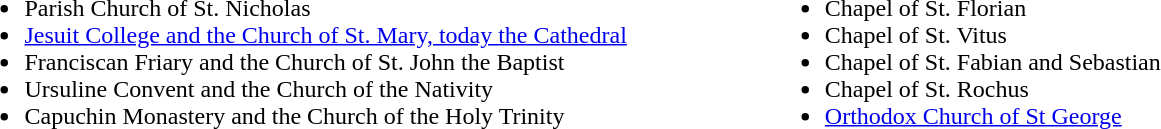<table>
<tr>
<td><br><ul><li>Parish Church of St. Nicholas</li><li><a href='#'>Jesuit College and the Church of St. Mary, today the Cathedral</a></li><li>Franciscan Friary and the Church of St. John the Baptist</li><li>Ursuline Convent and the Church of the Nativity</li><li>Capuchin Monastery and the Church of the Holy Trinity</li></ul></td>
<td></td>
<td width=80></td>
<td valign=top><br><ul><li>Chapel of St. Florian</li><li>Chapel of St. Vitus</li><li>Chapel of St. Fabian and Sebastian</li><li>Chapel of St. Rochus</li><li><a href='#'>Orthodox Church of St George</a></li></ul></td>
</tr>
</table>
